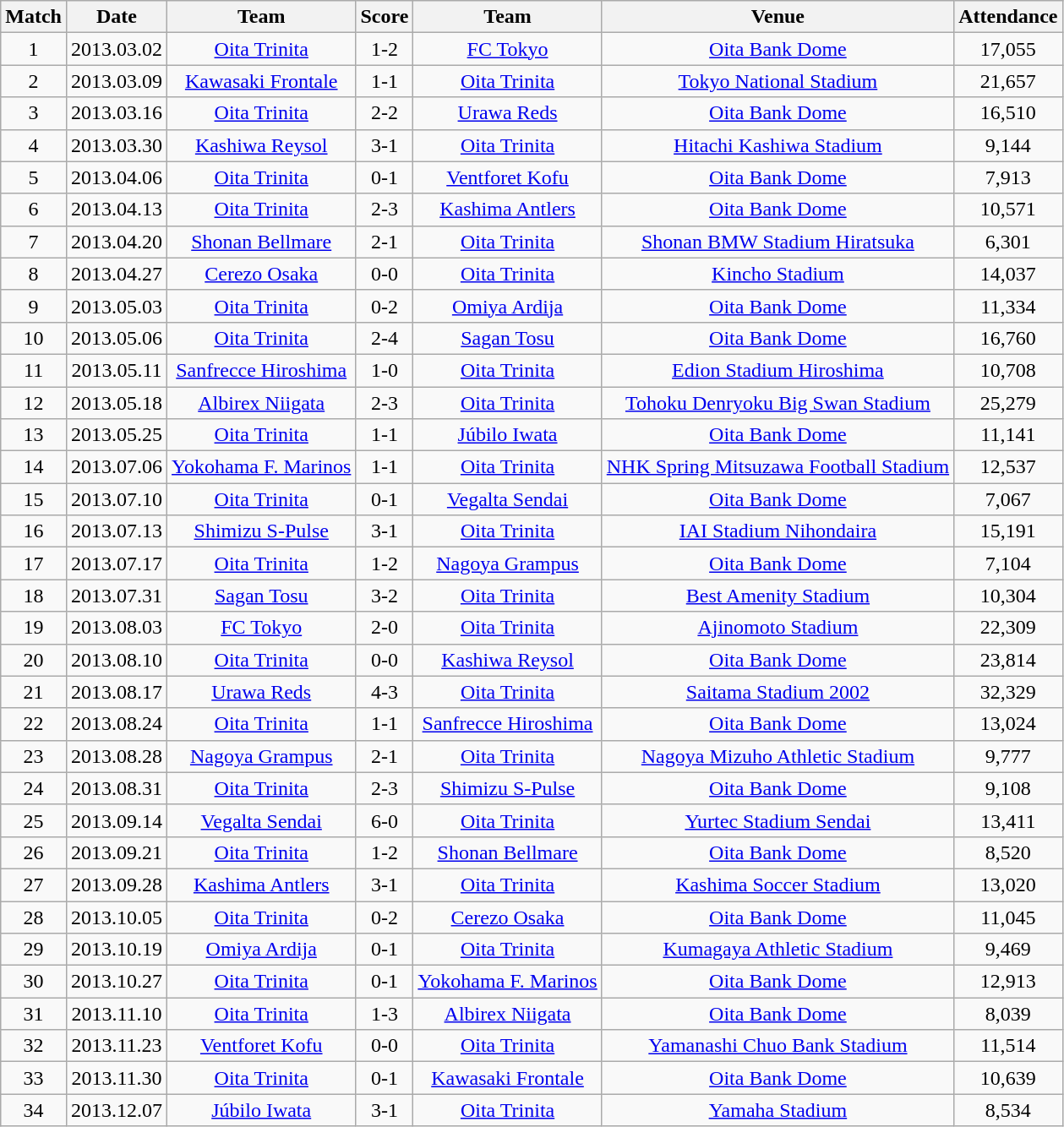<table class="wikitable" style="text-align:center;">
<tr>
<th>Match</th>
<th>Date</th>
<th>Team</th>
<th>Score</th>
<th>Team</th>
<th>Venue</th>
<th>Attendance</th>
</tr>
<tr>
<td>1</td>
<td>2013.03.02</td>
<td><a href='#'>Oita Trinita</a></td>
<td>1-2</td>
<td><a href='#'>FC Tokyo</a></td>
<td><a href='#'>Oita Bank Dome</a></td>
<td>17,055</td>
</tr>
<tr>
<td>2</td>
<td>2013.03.09</td>
<td><a href='#'>Kawasaki Frontale</a></td>
<td>1-1</td>
<td><a href='#'>Oita Trinita</a></td>
<td><a href='#'>Tokyo National Stadium</a></td>
<td>21,657</td>
</tr>
<tr>
<td>3</td>
<td>2013.03.16</td>
<td><a href='#'>Oita Trinita</a></td>
<td>2-2</td>
<td><a href='#'>Urawa Reds</a></td>
<td><a href='#'>Oita Bank Dome</a></td>
<td>16,510</td>
</tr>
<tr>
<td>4</td>
<td>2013.03.30</td>
<td><a href='#'>Kashiwa Reysol</a></td>
<td>3-1</td>
<td><a href='#'>Oita Trinita</a></td>
<td><a href='#'>Hitachi Kashiwa Stadium</a></td>
<td>9,144</td>
</tr>
<tr>
<td>5</td>
<td>2013.04.06</td>
<td><a href='#'>Oita Trinita</a></td>
<td>0-1</td>
<td><a href='#'>Ventforet Kofu</a></td>
<td><a href='#'>Oita Bank Dome</a></td>
<td>7,913</td>
</tr>
<tr>
<td>6</td>
<td>2013.04.13</td>
<td><a href='#'>Oita Trinita</a></td>
<td>2-3</td>
<td><a href='#'>Kashima Antlers</a></td>
<td><a href='#'>Oita Bank Dome</a></td>
<td>10,571</td>
</tr>
<tr>
<td>7</td>
<td>2013.04.20</td>
<td><a href='#'>Shonan Bellmare</a></td>
<td>2-1</td>
<td><a href='#'>Oita Trinita</a></td>
<td><a href='#'>Shonan BMW Stadium Hiratsuka</a></td>
<td>6,301</td>
</tr>
<tr>
<td>8</td>
<td>2013.04.27</td>
<td><a href='#'>Cerezo Osaka</a></td>
<td>0-0</td>
<td><a href='#'>Oita Trinita</a></td>
<td><a href='#'>Kincho Stadium</a></td>
<td>14,037</td>
</tr>
<tr>
<td>9</td>
<td>2013.05.03</td>
<td><a href='#'>Oita Trinita</a></td>
<td>0-2</td>
<td><a href='#'>Omiya Ardija</a></td>
<td><a href='#'>Oita Bank Dome</a></td>
<td>11,334</td>
</tr>
<tr>
<td>10</td>
<td>2013.05.06</td>
<td><a href='#'>Oita Trinita</a></td>
<td>2-4</td>
<td><a href='#'>Sagan Tosu</a></td>
<td><a href='#'>Oita Bank Dome</a></td>
<td>16,760</td>
</tr>
<tr>
<td>11</td>
<td>2013.05.11</td>
<td><a href='#'>Sanfrecce Hiroshima</a></td>
<td>1-0</td>
<td><a href='#'>Oita Trinita</a></td>
<td><a href='#'>Edion Stadium Hiroshima</a></td>
<td>10,708</td>
</tr>
<tr>
<td>12</td>
<td>2013.05.18</td>
<td><a href='#'>Albirex Niigata</a></td>
<td>2-3</td>
<td><a href='#'>Oita Trinita</a></td>
<td><a href='#'>Tohoku Denryoku Big Swan Stadium</a></td>
<td>25,279</td>
</tr>
<tr>
<td>13</td>
<td>2013.05.25</td>
<td><a href='#'>Oita Trinita</a></td>
<td>1-1</td>
<td><a href='#'>Júbilo Iwata</a></td>
<td><a href='#'>Oita Bank Dome</a></td>
<td>11,141</td>
</tr>
<tr>
<td>14</td>
<td>2013.07.06</td>
<td><a href='#'>Yokohama F. Marinos</a></td>
<td>1-1</td>
<td><a href='#'>Oita Trinita</a></td>
<td><a href='#'>NHK Spring Mitsuzawa Football Stadium</a></td>
<td>12,537</td>
</tr>
<tr>
<td>15</td>
<td>2013.07.10</td>
<td><a href='#'>Oita Trinita</a></td>
<td>0-1</td>
<td><a href='#'>Vegalta Sendai</a></td>
<td><a href='#'>Oita Bank Dome</a></td>
<td>7,067</td>
</tr>
<tr>
<td>16</td>
<td>2013.07.13</td>
<td><a href='#'>Shimizu S-Pulse</a></td>
<td>3-1</td>
<td><a href='#'>Oita Trinita</a></td>
<td><a href='#'>IAI Stadium Nihondaira</a></td>
<td>15,191</td>
</tr>
<tr>
<td>17</td>
<td>2013.07.17</td>
<td><a href='#'>Oita Trinita</a></td>
<td>1-2</td>
<td><a href='#'>Nagoya Grampus</a></td>
<td><a href='#'>Oita Bank Dome</a></td>
<td>7,104</td>
</tr>
<tr>
<td>18</td>
<td>2013.07.31</td>
<td><a href='#'>Sagan Tosu</a></td>
<td>3-2</td>
<td><a href='#'>Oita Trinita</a></td>
<td><a href='#'>Best Amenity Stadium</a></td>
<td>10,304</td>
</tr>
<tr>
<td>19</td>
<td>2013.08.03</td>
<td><a href='#'>FC Tokyo</a></td>
<td>2-0</td>
<td><a href='#'>Oita Trinita</a></td>
<td><a href='#'>Ajinomoto Stadium</a></td>
<td>22,309</td>
</tr>
<tr>
<td>20</td>
<td>2013.08.10</td>
<td><a href='#'>Oita Trinita</a></td>
<td>0-0</td>
<td><a href='#'>Kashiwa Reysol</a></td>
<td><a href='#'>Oita Bank Dome</a></td>
<td>23,814</td>
</tr>
<tr>
<td>21</td>
<td>2013.08.17</td>
<td><a href='#'>Urawa Reds</a></td>
<td>4-3</td>
<td><a href='#'>Oita Trinita</a></td>
<td><a href='#'>Saitama Stadium 2002</a></td>
<td>32,329</td>
</tr>
<tr>
<td>22</td>
<td>2013.08.24</td>
<td><a href='#'>Oita Trinita</a></td>
<td>1-1</td>
<td><a href='#'>Sanfrecce Hiroshima</a></td>
<td><a href='#'>Oita Bank Dome</a></td>
<td>13,024</td>
</tr>
<tr>
<td>23</td>
<td>2013.08.28</td>
<td><a href='#'>Nagoya Grampus</a></td>
<td>2-1</td>
<td><a href='#'>Oita Trinita</a></td>
<td><a href='#'>Nagoya Mizuho Athletic Stadium</a></td>
<td>9,777</td>
</tr>
<tr>
<td>24</td>
<td>2013.08.31</td>
<td><a href='#'>Oita Trinita</a></td>
<td>2-3</td>
<td><a href='#'>Shimizu S-Pulse</a></td>
<td><a href='#'>Oita Bank Dome</a></td>
<td>9,108</td>
</tr>
<tr>
<td>25</td>
<td>2013.09.14</td>
<td><a href='#'>Vegalta Sendai</a></td>
<td>6-0</td>
<td><a href='#'>Oita Trinita</a></td>
<td><a href='#'>Yurtec Stadium Sendai</a></td>
<td>13,411</td>
</tr>
<tr>
<td>26</td>
<td>2013.09.21</td>
<td><a href='#'>Oita Trinita</a></td>
<td>1-2</td>
<td><a href='#'>Shonan Bellmare</a></td>
<td><a href='#'>Oita Bank Dome</a></td>
<td>8,520</td>
</tr>
<tr>
<td>27</td>
<td>2013.09.28</td>
<td><a href='#'>Kashima Antlers</a></td>
<td>3-1</td>
<td><a href='#'>Oita Trinita</a></td>
<td><a href='#'>Kashima Soccer Stadium</a></td>
<td>13,020</td>
</tr>
<tr>
<td>28</td>
<td>2013.10.05</td>
<td><a href='#'>Oita Trinita</a></td>
<td>0-2</td>
<td><a href='#'>Cerezo Osaka</a></td>
<td><a href='#'>Oita Bank Dome</a></td>
<td>11,045</td>
</tr>
<tr>
<td>29</td>
<td>2013.10.19</td>
<td><a href='#'>Omiya Ardija</a></td>
<td>0-1</td>
<td><a href='#'>Oita Trinita</a></td>
<td><a href='#'>Kumagaya Athletic Stadium</a></td>
<td>9,469</td>
</tr>
<tr>
<td>30</td>
<td>2013.10.27</td>
<td><a href='#'>Oita Trinita</a></td>
<td>0-1</td>
<td><a href='#'>Yokohama F. Marinos</a></td>
<td><a href='#'>Oita Bank Dome</a></td>
<td>12,913</td>
</tr>
<tr>
<td>31</td>
<td>2013.11.10</td>
<td><a href='#'>Oita Trinita</a></td>
<td>1-3</td>
<td><a href='#'>Albirex Niigata</a></td>
<td><a href='#'>Oita Bank Dome</a></td>
<td>8,039</td>
</tr>
<tr>
<td>32</td>
<td>2013.11.23</td>
<td><a href='#'>Ventforet Kofu</a></td>
<td>0-0</td>
<td><a href='#'>Oita Trinita</a></td>
<td><a href='#'>Yamanashi Chuo Bank Stadium</a></td>
<td>11,514</td>
</tr>
<tr>
<td>33</td>
<td>2013.11.30</td>
<td><a href='#'>Oita Trinita</a></td>
<td>0-1</td>
<td><a href='#'>Kawasaki Frontale</a></td>
<td><a href='#'>Oita Bank Dome</a></td>
<td>10,639</td>
</tr>
<tr>
<td>34</td>
<td>2013.12.07</td>
<td><a href='#'>Júbilo Iwata</a></td>
<td>3-1</td>
<td><a href='#'>Oita Trinita</a></td>
<td><a href='#'>Yamaha Stadium</a></td>
<td>8,534</td>
</tr>
</table>
